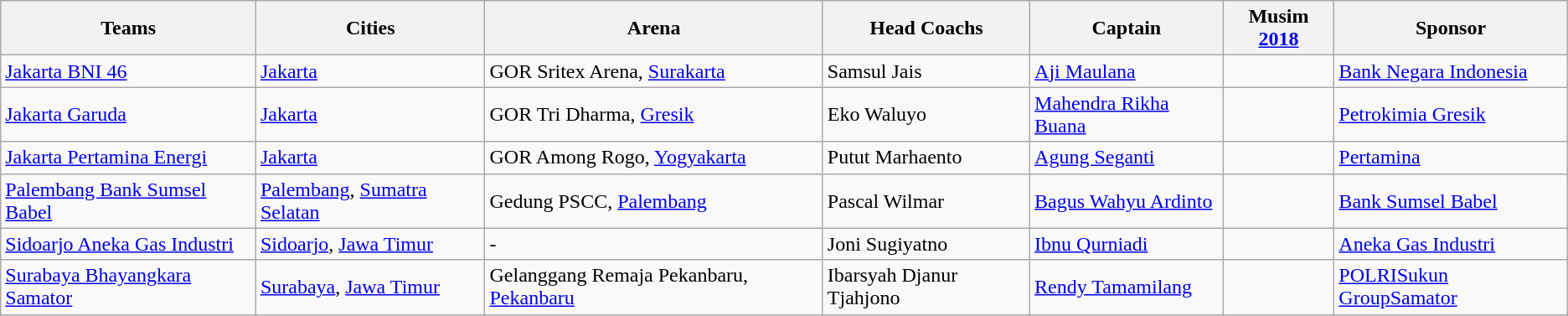<table class="wikitable">
<tr>
<th>Teams</th>
<th>Cities</th>
<th>Arena</th>
<th>Head Coachs</th>
<th>Captain</th>
<th>Musim <a href='#'>2018</a></th>
<th>Sponsor</th>
</tr>
<tr>
<td><a href='#'>Jakarta BNI 46</a></td>
<td><a href='#'>Jakarta</a></td>
<td>GOR Sritex Arena, <a href='#'>Surakarta</a></td>
<td> Samsul Jais</td>
<td> <a href='#'>Aji Maulana</a></td>
<td></td>
<td><a href='#'>Bank Negara Indonesia</a></td>
</tr>
<tr>
<td><a href='#'>Jakarta Garuda</a></td>
<td><a href='#'>Jakarta</a></td>
<td>GOR Tri Dharma, <a href='#'>Gresik</a></td>
<td> Eko Waluyo</td>
<td> <a href='#'>Mahendra Rikha Buana</a></td>
<td></td>
<td><a href='#'>Petrokimia Gresik</a></td>
</tr>
<tr>
<td><a href='#'>Jakarta Pertamina Energi</a></td>
<td><a href='#'>Jakarta</a></td>
<td>GOR Among Rogo, <a href='#'>Yogyakarta</a></td>
<td> Putut Marhaento</td>
<td> <a href='#'>Agung Seganti</a></td>
<td></td>
<td><a href='#'>Pertamina</a></td>
</tr>
<tr>
<td><a href='#'>Palembang Bank Sumsel Babel</a></td>
<td><a href='#'>Palembang</a>, <a href='#'>Sumatra Selatan</a></td>
<td>Gedung PSCC, <a href='#'>Palembang</a></td>
<td> Pascal Wilmar</td>
<td> <a href='#'>Bagus Wahyu Ardinto</a></td>
<td></td>
<td><a href='#'>Bank Sumsel Babel</a></td>
</tr>
<tr>
<td><a href='#'>Sidoarjo Aneka Gas Industri</a></td>
<td><a href='#'>Sidoarjo</a>, <a href='#'>Jawa Timur</a></td>
<td>-</td>
<td> Joni Sugiyatno</td>
<td> <a href='#'>Ibnu Qurniadi</a></td>
<td></td>
<td><a href='#'>Aneka Gas Industri</a></td>
</tr>
<tr>
<td><a href='#'>Surabaya Bhayangkara Samator</a></td>
<td><a href='#'>Surabaya</a>, <a href='#'>Jawa Timur</a></td>
<td>Gelanggang Remaja Pekanbaru, <a href='#'>Pekanbaru</a></td>
<td> Ibarsyah Djanur Tjahjono</td>
<td> <a href='#'>Rendy Tamamilang</a></td>
<td></td>
<td><a href='#'>POLRI</a><a href='#'>Sukun Group</a><a href='#'>Samator</a></td>
</tr>
</table>
